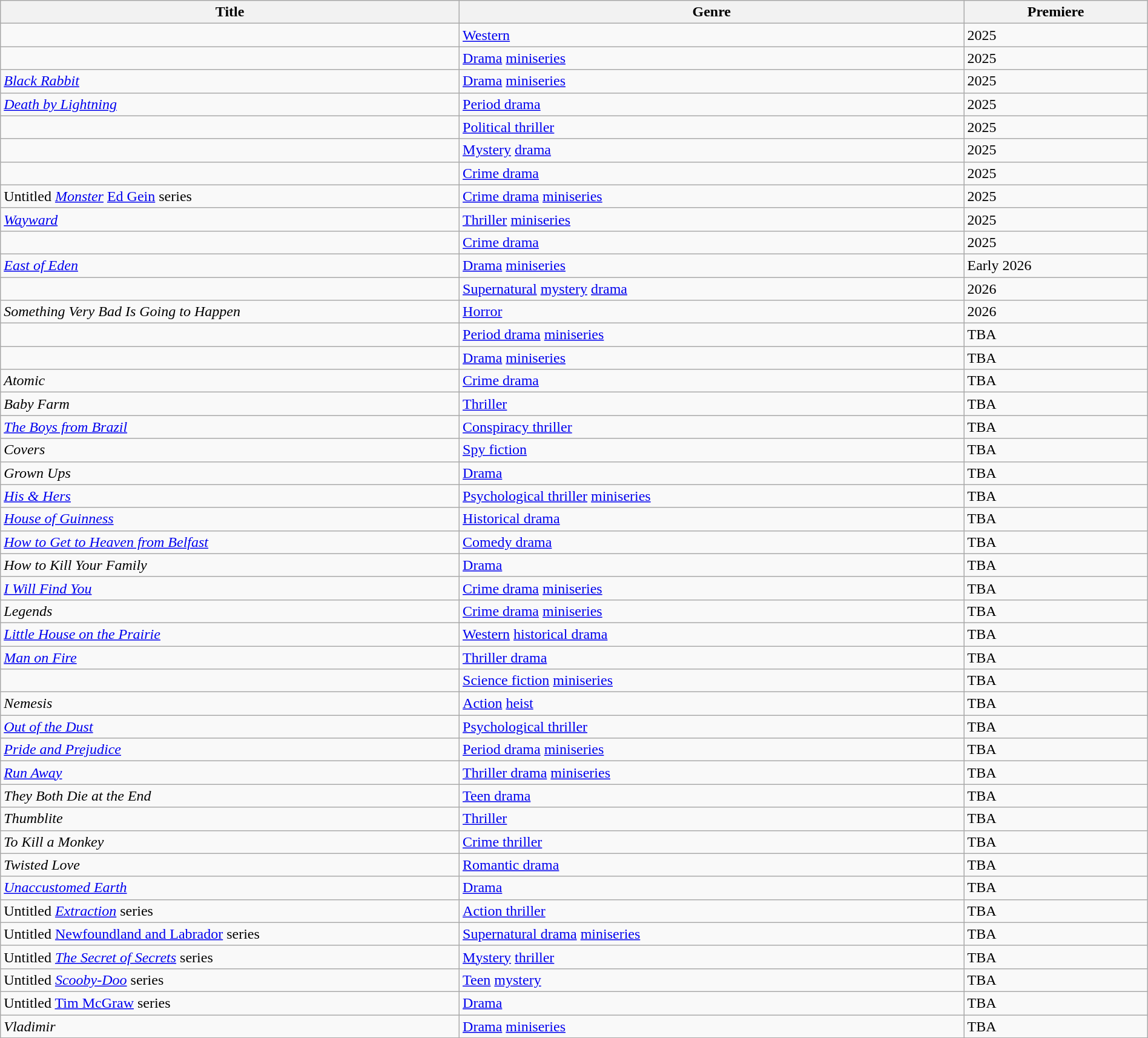<table class="wikitable sortable" style="width:100%;">
<tr>
<th scope="col" style="width:40%;">Title</th>
<th>Genre</th>
<th>Premiere</th>
</tr>
<tr>
<td><em></em></td>
<td><a href='#'>Western</a></td>
<td>2025</td>
</tr>
<tr>
<td><em></em></td>
<td><a href='#'>Drama</a> <a href='#'>miniseries</a></td>
<td>2025</td>
</tr>
<tr>
<td><em><a href='#'>Black Rabbit</a></em></td>
<td><a href='#'>Drama</a> <a href='#'>miniseries</a></td>
<td>2025</td>
</tr>
<tr>
<td><em><a href='#'>Death by Lightning</a></em></td>
<td><a href='#'>Period drama</a></td>
<td>2025</td>
</tr>
<tr>
<td><em></em></td>
<td><a href='#'>Political thriller</a></td>
<td>2025</td>
</tr>
<tr>
<td><em></em></td>
<td><a href='#'>Mystery</a> <a href='#'>drama</a></td>
<td>2025</td>
</tr>
<tr>
<td><em></em></td>
<td><a href='#'>Crime drama</a></td>
<td>2025</td>
</tr>
<tr>
<td>Untitled <em><a href='#'>Monster</a></em> <a href='#'>Ed Gein</a> series</td>
<td><a href='#'>Crime drama</a> <a href='#'>miniseries</a></td>
<td>2025</td>
</tr>
<tr>
<td><em><a href='#'>Wayward</a></em></td>
<td><a href='#'>Thriller</a> <a href='#'>miniseries</a></td>
<td>2025</td>
</tr>
<tr>
<td><em></em></td>
<td><a href='#'>Crime drama</a></td>
<td>2025</td>
</tr>
<tr>
<td><em><a href='#'>East of Eden</a></em></td>
<td><a href='#'>Drama</a> <a href='#'>miniseries</a></td>
<td>Early 2026</td>
</tr>
<tr>
<td><em></em></td>
<td><a href='#'>Supernatural</a> <a href='#'>mystery</a> <a href='#'>drama</a></td>
<td>2026</td>
</tr>
<tr>
<td><em>Something Very Bad Is Going to Happen</em></td>
<td><a href='#'>Horror</a></td>
<td>2026</td>
</tr>
<tr>
<td><em></em></td>
<td><a href='#'>Period drama</a> <a href='#'>miniseries</a></td>
<td>TBA</td>
</tr>
<tr>
<td><em></em></td>
<td><a href='#'>Drama</a> <a href='#'>miniseries</a></td>
<td>TBA</td>
</tr>
<tr>
<td><em>Atomic</em></td>
<td><a href='#'>Crime drama</a></td>
<td>TBA</td>
</tr>
<tr>
<td><em>Baby Farm</em></td>
<td><a href='#'>Thriller</a></td>
<td>TBA</td>
</tr>
<tr>
<td><em><a href='#'>The Boys from Brazil</a></em></td>
<td><a href='#'>Conspiracy thriller</a></td>
<td>TBA</td>
</tr>
<tr>
<td><em>Covers</em></td>
<td><a href='#'>Spy fiction</a></td>
<td>TBA</td>
</tr>
<tr>
<td><em>Grown Ups</em></td>
<td><a href='#'>Drama</a></td>
<td>TBA</td>
</tr>
<tr>
<td><em><a href='#'>His & Hers</a></em></td>
<td><a href='#'>Psychological thriller</a> <a href='#'>miniseries</a></td>
<td>TBA</td>
</tr>
<tr>
<td><em><a href='#'>House of Guinness</a></em></td>
<td><a href='#'>Historical drama</a></td>
<td>TBA</td>
</tr>
<tr>
<td><em><a href='#'>How to Get to Heaven from Belfast</a></em></td>
<td><a href='#'>Comedy drama</a></td>
<td>TBA</td>
</tr>
<tr>
<td><em>How to Kill Your Family</em></td>
<td><a href='#'>Drama</a></td>
<td>TBA</td>
</tr>
<tr>
<td><em><a href='#'>I Will Find You</a></em></td>
<td><a href='#'>Crime drama</a> <a href='#'>miniseries</a></td>
<td>TBA</td>
</tr>
<tr>
<td><em>Legends</em></td>
<td><a href='#'>Crime drama</a> <a href='#'>miniseries</a></td>
<td>TBA</td>
</tr>
<tr>
<td><em><a href='#'>Little House on the Prairie</a></em></td>
<td><a href='#'>Western</a> <a href='#'>historical drama</a></td>
<td>TBA</td>
</tr>
<tr>
<td><em><a href='#'>Man on Fire</a></em></td>
<td><a href='#'>Thriller drama</a></td>
<td>TBA</td>
</tr>
<tr>
<td><em></em></td>
<td><a href='#'>Science fiction</a> <a href='#'>miniseries</a></td>
<td>TBA</td>
</tr>
<tr>
<td><em>Nemesis</em></td>
<td><a href='#'>Action</a> <a href='#'>heist</a></td>
<td>TBA</td>
</tr>
<tr>
<td><em><a href='#'>Out of the Dust</a></em></td>
<td><a href='#'>Psychological thriller</a></td>
<td>TBA</td>
</tr>
<tr>
<td><em><a href='#'>Pride and Prejudice</a></em></td>
<td><a href='#'>Period drama</a> <a href='#'>miniseries</a></td>
<td>TBA</td>
</tr>
<tr>
<td><em><a href='#'>Run Away</a></em></td>
<td><a href='#'>Thriller drama</a> <a href='#'>miniseries</a></td>
<td>TBA</td>
</tr>
<tr>
<td><em>They Both Die at the End</em></td>
<td><a href='#'>Teen drama</a></td>
<td>TBA</td>
</tr>
<tr>
<td><em>Thumblite</em></td>
<td><a href='#'>Thriller</a></td>
<td>TBA</td>
</tr>
<tr>
<td><em>To Kill a Monkey</em></td>
<td><a href='#'>Crime thriller</a></td>
<td>TBA</td>
</tr>
<tr>
<td><em>Twisted Love</em></td>
<td><a href='#'>Romantic drama</a></td>
<td>TBA</td>
</tr>
<tr>
<td><em><a href='#'>Unaccustomed Earth</a></em></td>
<td><a href='#'>Drama</a></td>
<td>TBA</td>
</tr>
<tr>
<td>Untitled <em><a href='#'>Extraction</a></em> series</td>
<td><a href='#'>Action thriller</a></td>
<td>TBA</td>
</tr>
<tr>
<td>Untitled <a href='#'>Newfoundland and Labrador</a> series</td>
<td><a href='#'>Supernatural drama</a> <a href='#'>miniseries</a></td>
<td>TBA</td>
</tr>
<tr>
<td>Untitled <em><a href='#'>The Secret of Secrets</a></em> series</td>
<td><a href='#'>Mystery</a> <a href='#'>thriller</a></td>
<td>TBA</td>
</tr>
<tr>
<td>Untitled <em><a href='#'>Scooby-Doo</a></em> series</td>
<td><a href='#'>Teen</a> <a href='#'>mystery</a></td>
<td>TBA</td>
</tr>
<tr>
<td>Untitled <a href='#'>Tim McGraw</a> series</td>
<td><a href='#'>Drama</a></td>
<td>TBA</td>
</tr>
<tr>
<td><em>Vladimir</em></td>
<td><a href='#'>Drama</a> <a href='#'>miniseries</a></td>
<td>TBA</td>
</tr>
</table>
